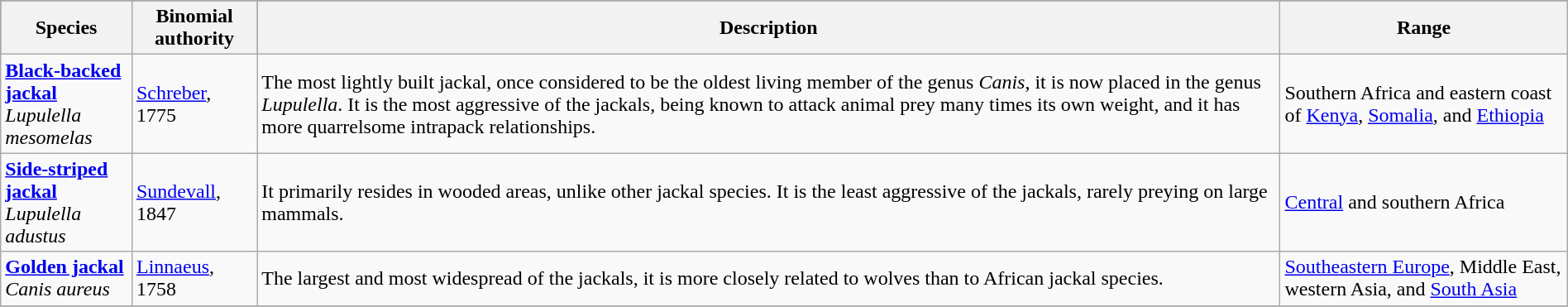<table class="wikitable sortable" style="width:100%;">
<tr style="background:#115a6c;">
<th>Species</th>
<th>Binomial authority</th>
<th>Description</th>
<th>Range</th>
</tr>
<tr>
<td><strong><a href='#'>Black-backed jackal</a></strong><br><em>Lupulella mesomelas</em><br></td>
<td><a href='#'>Schreber</a>, 1775</td>
<td>The most lightly built jackal, once considered to be the oldest living member of the genus <em>Canis</em>, it is now placed in the genus <em>Lupulella</em>. It is the most aggressive of the jackals, being known to attack animal prey many times its own weight, and it has more quarrelsome intrapack relationships.</td>
<td>Southern Africa and eastern coast of <a href='#'>Kenya</a>, <a href='#'>Somalia</a>, and <a href='#'>Ethiopia</a></td>
</tr>
<tr>
<td><strong><a href='#'>Side-striped jackal</a></strong><br><em>Lupulella adustus</em><br><span></span></td>
<td><a href='#'>Sundevall</a>, 1847</td>
<td>It primarily resides in wooded areas, unlike other jackal species. It is the least aggressive of the jackals, rarely preying on large mammals.</td>
<td><a href='#'>Central</a> and southern Africa</td>
</tr>
<tr>
<td><strong><a href='#'>Golden jackal</a></strong><br><em>Canis aureus</em><br></td>
<td><a href='#'>Linnaeus</a>, 1758</td>
<td>The largest and most widespread of the jackals, it is more closely related to wolves than to African jackal species.</td>
<td><a href='#'>Southeastern Europe</a>, Middle East, western Asia, and <a href='#'>South Asia</a></td>
</tr>
<tr>
</tr>
</table>
